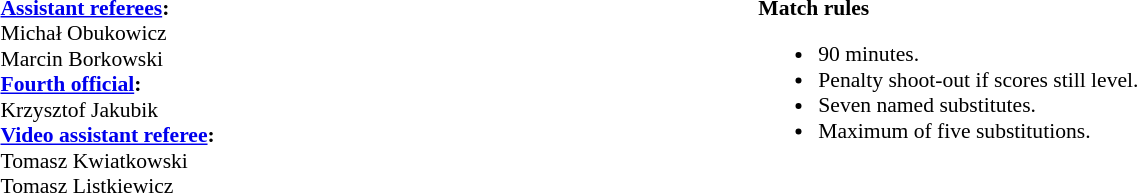<table style="width:100%;font-size:90%">
<tr>
<td><br><strong><a href='#'>Assistant referees</a>:</strong>
<br>Michał Obukowicz
<br>Marcin Borkowski
<br><strong><a href='#'>Fourth official</a>:</strong>
<br>Krzysztof Jakubik
<br><strong><a href='#'>Video assistant referee</a>:</strong>
<br>Tomasz Kwiatkowski
<br>Tomasz Listkiewicz</td>
<td style="width:60%; vertical-align:top;"><br><strong>Match rules</strong><ul><li>90 minutes.</li><li>Penalty shoot-out if scores still level.</li><li>Seven named substitutes.</li><li>Maximum of five substitutions.</li></ul></td>
</tr>
</table>
